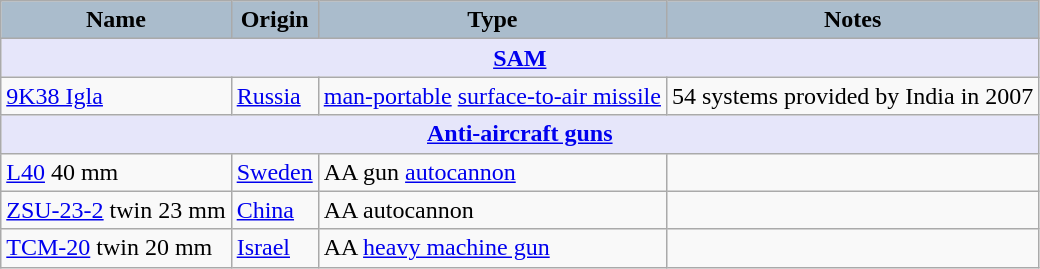<table class="wikitable">
<tr>
<th style="text-align:center; background:#aabccc;">Name</th>
<th style="text-align: center; background:#aabccc;">Origin</th>
<th style="text-align:l center; background:#aabccc;">Type</th>
<th style="text-align: center; background:#aabccc;">Notes</th>
</tr>
<tr>
<th style="align: center; background: lavender;" colspan="4"><a href='#'>SAM</a></th>
</tr>
<tr>
<td><a href='#'>9K38 Igla</a></td>
<td><a href='#'>Russia</a></td>
<td><a href='#'>man-portable</a> <a href='#'>surface-to-air missile</a></td>
<td>54 systems provided by India in 2007</td>
</tr>
<tr>
<th style="align: center; background: lavender;" colspan="4"><a href='#'>Anti-aircraft guns</a></th>
</tr>
<tr>
<td><a href='#'>L40</a> 40 mm</td>
<td><a href='#'>Sweden</a></td>
<td>AA gun <a href='#'>autocannon</a></td>
<td></td>
</tr>
<tr>
<td><a href='#'>ZSU-23-2</a> twin 23 mm</td>
<td><a href='#'>China</a></td>
<td>AA autocannon</td>
<td></td>
</tr>
<tr>
<td><a href='#'>TCM-20</a> twin 20 mm</td>
<td><a href='#'>Israel</a></td>
<td>AA <a href='#'>heavy machine gun</a></td>
<td></td>
</tr>
</table>
